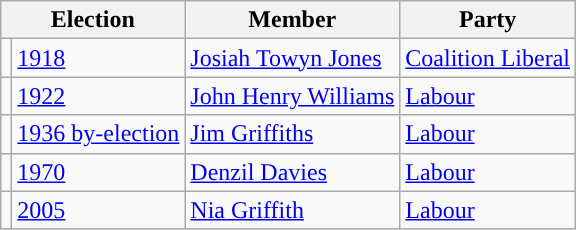<table class="wikitable">
<tr>
<th colspan="2">Election</th>
<th>Member</th>
<th>Party</th>
</tr>
<tr>
<td style="color:inherit;background-color: "></td>
<td><a href='#'>1918</a></td>
<td><a href='#'>Josiah Towyn Jones</a></td>
<td><a href='#'>Coalition Liberal</a></td>
</tr>
<tr>
<td style="color:inherit;background-color: "></td>
<td><a href='#'>1922</a></td>
<td><a href='#'>John Henry Williams</a></td>
<td><a href='#'>Labour</a></td>
</tr>
<tr>
<td style="color:inherit;background-color: "></td>
<td><a href='#'>1936 by-election</a></td>
<td><a href='#'>Jim Griffiths</a></td>
<td><a href='#'>Labour</a></td>
</tr>
<tr>
<td style="color:inherit;background-color: "></td>
<td><a href='#'>1970</a></td>
<td><a href='#'>Denzil Davies</a></td>
<td><a href='#'>Labour</a></td>
</tr>
<tr>
<td style="color:inherit;background-color: "></td>
<td><a href='#'>2005</a></td>
<td><a href='#'>Nia Griffith</a></td>
<td><a href='#'>Labour</a></td>
</tr>
</table>
